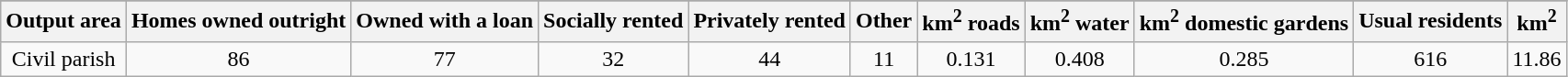<table class="wikitable">
<tr>
</tr>
<tr>
<th>Output area</th>
<th>Homes owned outright</th>
<th>Owned with a loan</th>
<th>Socially rented</th>
<th>Privately rented</th>
<th>Other</th>
<th>km<sup>2</sup> roads</th>
<th>km<sup>2</sup> water</th>
<th>km<sup>2</sup> domestic gardens</th>
<th>Usual residents</th>
<th>km<sup>2</sup></th>
</tr>
<tr align=center>
<td>Civil parish</td>
<td>86</td>
<td>77</td>
<td>32</td>
<td>44</td>
<td>11</td>
<td>0.131</td>
<td>0.408</td>
<td>0.285</td>
<td>616</td>
<td>11.86</td>
</tr>
</table>
